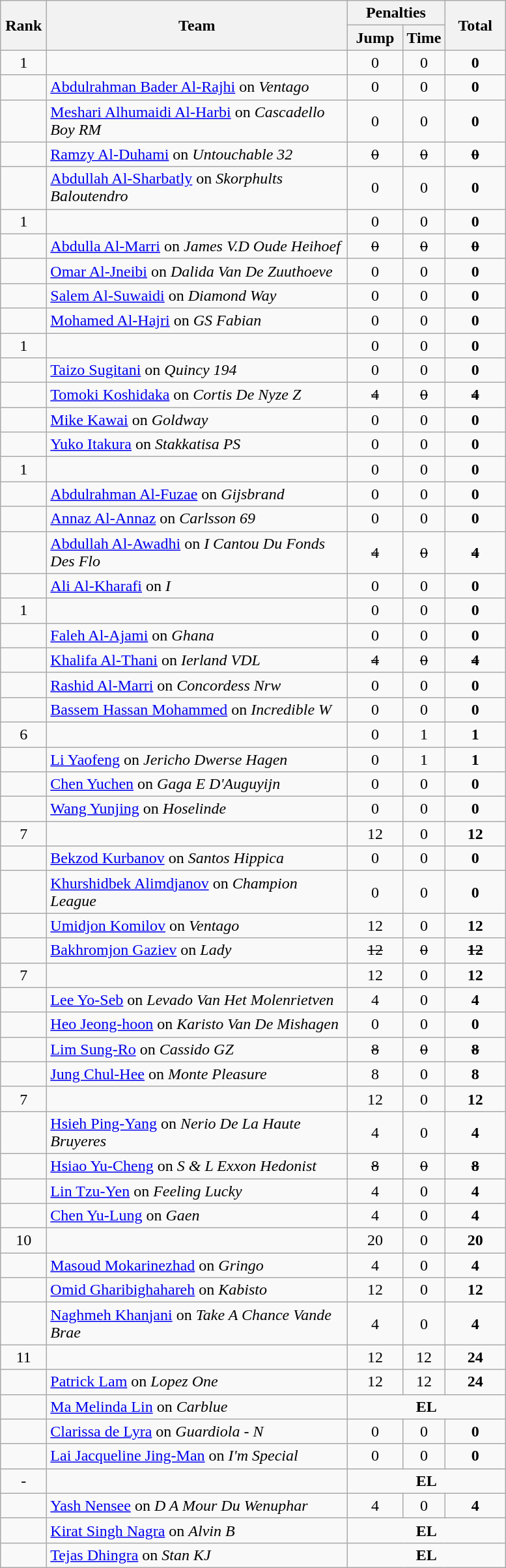<table class=wikitable style="text-align:center">
<tr>
<th rowspan=2 width=40>Rank</th>
<th rowspan=2 width=300>Team</th>
<th colspan=2>Penalties</th>
<th rowspan=2 width=55>Total</th>
</tr>
<tr>
<th width=50>Jump</th>
<th width=35>Time</th>
</tr>
<tr>
<td>1</td>
<td align=left></td>
<td>0</td>
<td>0</td>
<td><strong>0</strong></td>
</tr>
<tr>
<td></td>
<td align=left><a href='#'>Abdulrahman Bader Al-Rajhi</a> on <em>Ventago</em></td>
<td>0</td>
<td>0</td>
<td><strong>0</strong></td>
</tr>
<tr>
<td></td>
<td align=left><a href='#'>Meshari Alhumaidi Al-Harbi</a> on <em>Cascadello Boy RM </em></td>
<td>0</td>
<td>0</td>
<td><strong>0</strong></td>
</tr>
<tr>
<td></td>
<td align=left><a href='#'>Ramzy Al-Duhami</a> on <em>Untouchable 32</em></td>
<td><s>0</s></td>
<td><s>0</s></td>
<td><s><strong>0</strong></s></td>
</tr>
<tr>
<td></td>
<td align=left><a href='#'>Abdullah Al-Sharbatly</a> on <em>Skorphults Baloutendro</em></td>
<td>0</td>
<td>0</td>
<td><strong>0</strong></td>
</tr>
<tr>
<td>1</td>
<td align=left></td>
<td>0</td>
<td>0</td>
<td><strong>0</strong></td>
</tr>
<tr>
<td></td>
<td align=left><a href='#'>Abdulla Al-Marri</a> on <em>James V.D Oude Heihoef </em></td>
<td><s>0</s></td>
<td><s>0</s></td>
<td><s><strong>0</strong></s></td>
</tr>
<tr>
<td></td>
<td align=left><a href='#'>Omar Al-Jneibi</a> on <em>Dalida Van De Zuuthoeve </em></td>
<td>0</td>
<td>0</td>
<td><strong>0</strong></td>
</tr>
<tr>
<td></td>
<td align=left><a href='#'>Salem Al-Suwaidi</a> on <em>Diamond Way</em></td>
<td>0</td>
<td>0</td>
<td><strong>0</strong></td>
</tr>
<tr>
<td></td>
<td align=left><a href='#'>Mohamed Al-Hajri</a> on <em>GS Fabian</em></td>
<td>0</td>
<td>0</td>
<td><strong>0</strong></td>
</tr>
<tr>
<td>1</td>
<td align=left></td>
<td>0</td>
<td>0</td>
<td><strong>0</strong></td>
</tr>
<tr>
<td></td>
<td align=left><a href='#'>Taizo Sugitani</a> on <em>Quincy 194 </em></td>
<td>0</td>
<td>0</td>
<td><strong>0</strong></td>
</tr>
<tr>
<td></td>
<td align=left><a href='#'>Tomoki Koshidaka</a> on <em>Cortis De Nyze Z</em></td>
<td><s>4</s></td>
<td><s>0</s></td>
<td><s><strong>4</strong></s></td>
</tr>
<tr>
<td></td>
<td align=left><a href='#'>Mike Kawai</a> on <em>Goldway</em></td>
<td>0</td>
<td>0</td>
<td><strong>0</strong></td>
</tr>
<tr>
<td></td>
<td align=left><a href='#'>Yuko Itakura</a> on <em>Stakkatisa PS</em></td>
<td>0</td>
<td>0</td>
<td><strong>0</strong></td>
</tr>
<tr>
<td>1</td>
<td align=left></td>
<td>0</td>
<td>0</td>
<td><strong>0</strong></td>
</tr>
<tr>
<td></td>
<td align=left><a href='#'>Abdulrahman Al-Fuzae</a> on <em>Gijsbrand</em></td>
<td>0</td>
<td>0</td>
<td><strong>0</strong></td>
</tr>
<tr>
<td></td>
<td align=left><a href='#'>Annaz Al-Annaz</a> on <em>Carlsson 69 </em></td>
<td>0</td>
<td>0</td>
<td><strong>0</strong></td>
</tr>
<tr>
<td></td>
<td align=left><a href='#'>Abdullah Al-Awadhi</a> on <em>I Cantou Du Fonds Des Flo</em></td>
<td><s>4</s></td>
<td><s>0</s></td>
<td><s><strong>4</strong></s></td>
</tr>
<tr>
<td></td>
<td align=left><a href='#'>Ali Al-Kharafi</a> on <em>I</em></td>
<td>0</td>
<td>0</td>
<td><strong>0</strong></td>
</tr>
<tr>
<td>1</td>
<td align=left></td>
<td>0</td>
<td>0</td>
<td><strong>0</strong></td>
</tr>
<tr>
<td></td>
<td align=left><a href='#'>Faleh Al-Ajami</a> on <em>Ghana</em></td>
<td>0</td>
<td>0</td>
<td><strong>0</strong></td>
</tr>
<tr>
<td></td>
<td align=left><a href='#'>Khalifa Al-Thani</a> on <em>Ierland VDL</em></td>
<td><s>4</s></td>
<td><s>0</s></td>
<td><s><strong>4</strong></s></td>
</tr>
<tr>
<td></td>
<td align=left><a href='#'>Rashid Al-Marri</a> on <em>Concordess Nrw</em></td>
<td>0</td>
<td>0</td>
<td><strong>0</strong></td>
</tr>
<tr>
<td></td>
<td align=left><a href='#'>Bassem Hassan Mohammed</a> on <em>Incredible W</em></td>
<td>0</td>
<td>0</td>
<td><strong>0</strong></td>
</tr>
<tr>
<td>6</td>
<td align=left></td>
<td>0</td>
<td>1</td>
<td><strong>1</strong></td>
</tr>
<tr>
<td></td>
<td align=left><a href='#'>Li Yaofeng</a> on <em>Jericho Dwerse Hagen</em></td>
<td>0</td>
<td>1</td>
<td><strong>1</strong></td>
</tr>
<tr>
<td></td>
<td align=left><a href='#'>Chen Yuchen</a> on <em>Gaga E D'Auguyijn</em></td>
<td>0</td>
<td>0</td>
<td><strong>0</strong></td>
</tr>
<tr>
<td></td>
<td align=left><a href='#'>Wang Yunjing</a> on <em>Hoselinde</em></td>
<td>0</td>
<td>0</td>
<td><strong>0</strong></td>
</tr>
<tr>
<td>7</td>
<td align=left></td>
<td>12</td>
<td>0</td>
<td><strong>12</strong></td>
</tr>
<tr>
<td></td>
<td align=left><a href='#'>Bekzod Kurbanov</a> on <em>Santos Hippica</em></td>
<td>0</td>
<td>0</td>
<td><strong>0</strong></td>
</tr>
<tr>
<td></td>
<td align=left><a href='#'>Khurshidbek Alimdjanov</a> on <em>Champion League</em></td>
<td>0</td>
<td>0</td>
<td><strong>0</strong></td>
</tr>
<tr>
<td></td>
<td align=left><a href='#'>Umidjon Komilov</a> on <em>Ventago</em></td>
<td>12</td>
<td>0</td>
<td><strong>12</strong></td>
</tr>
<tr>
<td></td>
<td align=left><a href='#'>Bakhromjon Gaziev</a> on <em>Lady</em></td>
<td><s>12</s></td>
<td><s>0</s></td>
<td><s><strong>12</strong></s></td>
</tr>
<tr>
<td>7</td>
<td align=left></td>
<td>12</td>
<td>0</td>
<td><strong>12</strong></td>
</tr>
<tr>
<td></td>
<td align=left><a href='#'>Lee Yo-Seb</a> on <em>Levado Van Het Molenrietven</em></td>
<td>4</td>
<td>0</td>
<td><strong>4</strong></td>
</tr>
<tr>
<td></td>
<td align=left><a href='#'>Heo Jeong-hoon</a> on <em>Karisto Van De Mishagen</em></td>
<td>0</td>
<td>0</td>
<td><strong>0</strong></td>
</tr>
<tr>
<td></td>
<td align=left><a href='#'>Lim Sung-Ro</a> on <em>Cassido GZ</em></td>
<td><s>8</s></td>
<td><s>0</s></td>
<td><s><strong>8</strong></s></td>
</tr>
<tr>
<td></td>
<td align=left><a href='#'>Jung Chul-Hee</a> on <em>Monte Pleasure </em></td>
<td>8</td>
<td>0</td>
<td><strong>8</strong></td>
</tr>
<tr>
<td>7</td>
<td align=left></td>
<td>12</td>
<td>0</td>
<td><strong>12</strong></td>
</tr>
<tr>
<td></td>
<td align=left><a href='#'>Hsieh Ping-Yang</a> on <em>Nerio De La Haute Bruyeres</em></td>
<td>4</td>
<td>0</td>
<td><strong>4</strong></td>
</tr>
<tr>
<td></td>
<td align=left><a href='#'>Hsiao Yu-Cheng</a> on <em>S & L Exxon Hedonist</em></td>
<td><s>8</s></td>
<td><s>0</s></td>
<td><s><strong>8</strong></s></td>
</tr>
<tr>
<td></td>
<td align=left><a href='#'>Lin Tzu-Yen</a> on <em>Feeling Lucky</em></td>
<td>4</td>
<td>0</td>
<td><strong>4</strong></td>
</tr>
<tr>
<td></td>
<td align=left><a href='#'>Chen Yu-Lung</a> on <em>Gaen</em></td>
<td>4</td>
<td>0</td>
<td><strong>4</strong></td>
</tr>
<tr>
<td>10</td>
<td align=left></td>
<td>20</td>
<td>0</td>
<td><strong>20</strong></td>
</tr>
<tr>
<td></td>
<td align=left><a href='#'>Masoud Mokarinezhad</a> on <em>Gringo</em></td>
<td>4</td>
<td>0</td>
<td><strong>4</strong></td>
</tr>
<tr>
<td></td>
<td align=left><a href='#'>Omid Gharibighahareh</a> on <em>Kabisto</em></td>
<td>12</td>
<td>0</td>
<td><strong>12</strong></td>
</tr>
<tr>
<td></td>
<td align=left><a href='#'>Naghmeh Khanjani</a> on <em>Take A Chance Vande Brae</em></td>
<td>4</td>
<td>0</td>
<td><strong>4</strong></td>
</tr>
<tr>
<td>11</td>
<td align=left></td>
<td>12</td>
<td>12</td>
<td><strong>24</strong></td>
</tr>
<tr>
<td></td>
<td align=left><a href='#'>Patrick Lam</a> on <em>Lopez One </em></td>
<td>12</td>
<td>12</td>
<td><strong>24</strong></td>
</tr>
<tr>
<td></td>
<td align=left><a href='#'>Ma Melinda Lin</a> on <em>Carblue</em></td>
<td colspan=3><strong>EL</strong></td>
</tr>
<tr>
<td></td>
<td align=left><a href='#'>Clarissa de Lyra</a> on <em>Guardiola - N</em></td>
<td>0</td>
<td>0</td>
<td><strong>0</strong></td>
</tr>
<tr>
<td></td>
<td align=left><a href='#'>Lai Jacqueline Jing-Man</a> on <em>I'm Special</em></td>
<td>0</td>
<td>0</td>
<td><strong>0</strong></td>
</tr>
<tr>
<td>-</td>
<td align=left></td>
<td colspan=3><strong>EL</strong></td>
</tr>
<tr>
<td></td>
<td align=left><a href='#'>Yash Nensee</a> on <em>D A Mour Du Wenuphar</em></td>
<td>4</td>
<td>0</td>
<td><strong>4</strong></td>
</tr>
<tr>
<td></td>
<td align=left><a href='#'>Kirat Singh Nagra</a> on <em>Alvin B</em></td>
<td colspan=3><strong>EL</strong></td>
</tr>
<tr>
<td></td>
<td align=left><a href='#'>Tejas Dhingra</a> on <em>Stan KJ</em></td>
<td colspan=3><strong>EL</strong></td>
</tr>
</table>
